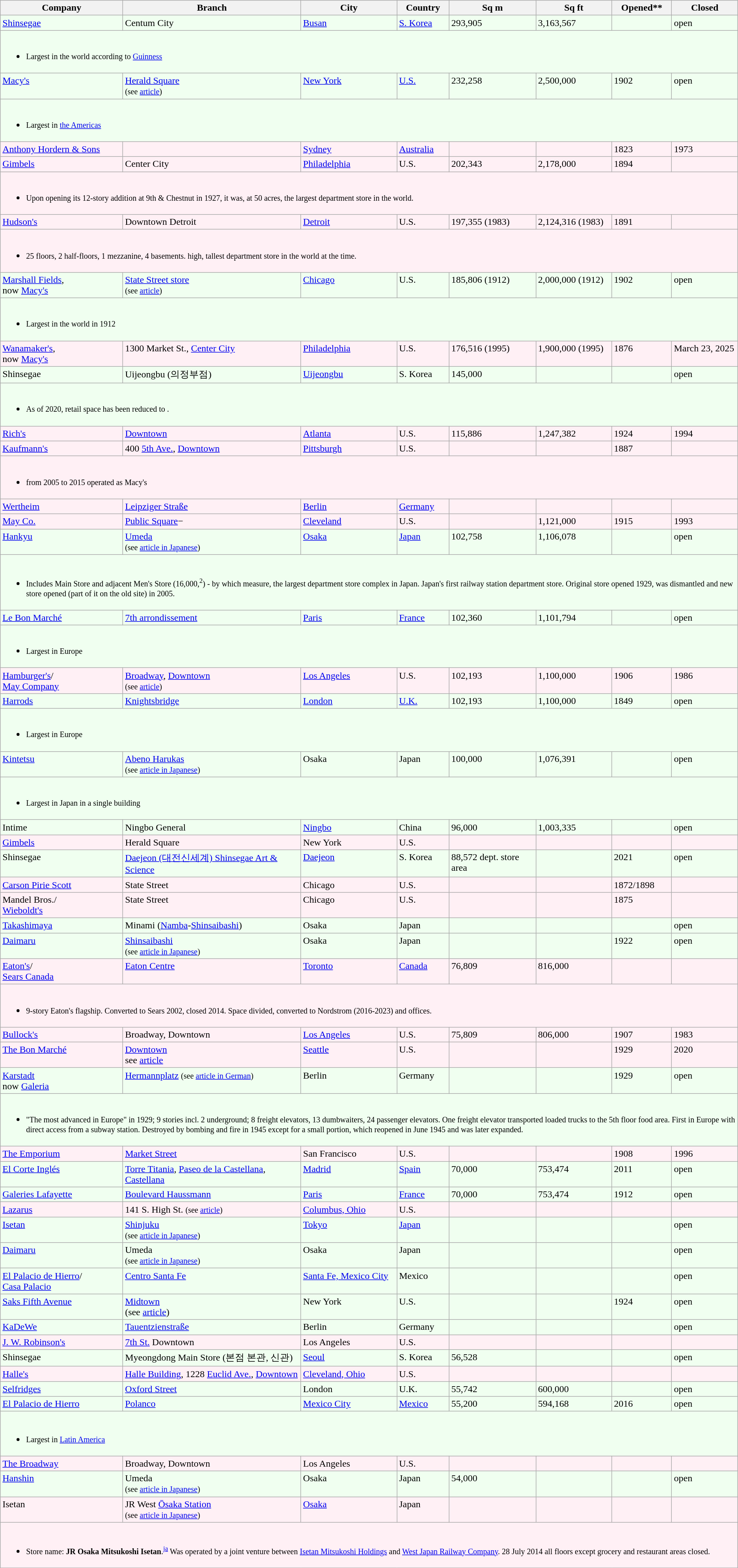<table class="wikitable sortable">
<tr>
<th>Company</th>
<th>Branch</th>
<th>City</th>
<th>Country</th>
<th data-sort-type=number>Sq m</th>
<th data-sort-type=number>Sq ft</th>
<th>Opened**</th>
<th>Closed</th>
</tr>
<tr style="vertical-align:top;background:honeydew;">
<td><a href='#'>Shinsegae</a></td>
<td>Centum City</td>
<td><a href='#'>Busan</a></td>
<td><a href='#'>S. Korea</a></td>
<td>293,905</td>
<td>3,163,567</td>
<td></td>
<td>open</td>
</tr>
<tr class="expand-child" style="background:honeydew;line-height:1em;">
<td colspan="8"><br><ul><li><small>Largest in the world according to <a href='#'>Guinness</a></small></li></ul></td>
</tr>
<tr style="vertical-align:top;background:honeydew; ">
<td><a href='#'>Macy's</a></td>
<td><a href='#'>Herald Square</a><br><small>(see <a href='#'>article</a>)</small></td>
<td><a href='#'>New York</a></td>
<td><a href='#'>U.S.</a></td>
<td>232,258</td>
<td>2,500,000</td>
<td>1902</td>
<td>open</td>
</tr>
<tr class="expand-child" style="background:honeydew;line-height:1em;">
<td colspan="8"><br><ul><li><small>Largest in <a href='#'>the Americas</a></small></li></ul></td>
</tr>
<tr style="vertical-align:top;background-color:lavenderblush;">
<td><a href='#'>Anthony Hordern & Sons</a></td>
<td></td>
<td><a href='#'>Sydney</a></td>
<td><a href='#'>Australia</a></td>
<td></td>
<td></td>
<td>1823</td>
<td>1973</td>
</tr>
<tr style="vertical-align:top;background-color:lavenderblush;">
<td><a href='#'>Gimbels</a></td>
<td>Center City</td>
<td><a href='#'>Philadelphia</a></td>
<td>U.S.</td>
<td>202,343</td>
<td>2,178,000</td>
<td>1894</td>
<td></td>
</tr>
<tr class="expand-child" style="background-color:lavenderblush;line-height:1em;">
<td colspan="8"><br><ul><li><small>Upon opening its 12-story addition at 9th & Chestnut in 1927, it was, at 50 acres, the largest department store in the world.</small></li></ul></td>
</tr>
<tr style="vertical-align:top;background-color:lavenderblush;">
<td><a href='#'>Hudson's</a></td>
<td>Downtown Detroit</td>
<td><a href='#'>Detroit</a></td>
<td>U.S.</td>
<td>197,355 (1983)</td>
<td>2,124,316 (1983)</td>
<td>1891</td>
<td></td>
</tr>
<tr class="expand-child" style="background-color:lavenderblush;line-height:1em;">
<td colspan="8"><br><ul><li><small>25 floors, 2 half-floors, 1 mezzanine, 4 basements.  high, tallest department store in the world at the time.</small></li></ul></td>
</tr>
<tr style="vertical-align:top;background-color:honeydew">
<td><a href='#'>Marshall Fields</a>,<br>now <a href='#'>Macy's</a></td>
<td><a href='#'>State Street store</a><br><small>(see <a href='#'>article</a>)</small></td>
<td><a href='#'>Chicago</a></td>
<td>U.S.</td>
<td>185,806 (1912)</td>
<td>2,000,000 (1912)</td>
<td>1902</td>
<td>open</td>
</tr>
<tr class="expand-child" style="background:honeydew;line-height:1em;">
<td colspan="8"><br><ul><li><small>Largest in the world in 1912</small></li></ul></td>
</tr>
<tr style="vertical-align:top;background:lavenderblush;">
<td><a href='#'>Wanamaker's</a>,<br>now <a href='#'>Macy's</a></td>
<td>1300 Market St., <a href='#'>Center City</a></td>
<td><a href='#'>Philadelphia</a></td>
<td>U.S.</td>
<td>176,516 (1995)</td>
<td>1,900,000 (1995)<br></td>
<td>1876</td>
<td>March 23, 2025<br></td>
</tr>
<tr style="vertical-align:top;background:honeydew;">
<td>Shinsegae</td>
<td>Uijeongbu (의정부점)</td>
<td><a href='#'>Uijeongbu</a></td>
<td>S. Korea</td>
<td>145,000</td>
<td></td>
<td></td>
<td>open</td>
</tr>
<tr class="expand-child" style="background:honeydew;line-height:1em;">
<td colspan="8"><br><ul><li><small>As of 2020, retail space has been reduced to .</small></li></ul></td>
</tr>
<tr style="vertical-align:top;background-color:lavenderblush;">
<td><a href='#'>Rich's</a></td>
<td><a href='#'>Downtown</a></td>
<td><a href='#'>Atlanta</a></td>
<td>U.S.</td>
<td>115,886</td>
<td>1,247,382</td>
<td>1924</td>
<td>1994</td>
</tr>
<tr style="vertical-align:top;background-color:lavenderblush;">
<td><a href='#'>Kaufmann's</a></td>
<td>400 <a href='#'>5th Ave.</a>, <a href='#'>Downtown</a></td>
<td><a href='#'>Pittsburgh</a></td>
<td>U.S.</td>
<td></td>
<td></td>
<td>1887</td>
<td></td>
</tr>
<tr class="expand-child" style="margin-left:4em;background-color:lavenderblush;line-height:1em;">
<td colspan="8"><br><ul><li><small>from 2005 to 2015 operated as Macy's</small></li></ul></td>
</tr>
<tr style="vertical-align:top;background-color:lavenderblush;">
<td><a href='#'>Wertheim</a></td>
<td><a href='#'>Leipziger Straße</a></td>
<td><a href='#'>Berlin</a></td>
<td><a href='#'>Germany</a></td>
<td></td>
<td></td>
<td></td>
<td></td>
</tr>
<tr style="vertical-align:top;background-color:lavenderblush;">
<td><a href='#'>May Co.</a></td>
<td><a href='#'>Public Square</a>−</td>
<td><a href='#'>Cleveland</a></td>
<td>U.S.</td>
<td></td>
<td>1,121,000</td>
<td>1915</td>
<td>1993</td>
</tr>
<tr style="vertical-align:top;background:honeydew;">
<td><a href='#'>Hankyu</a></td>
<td><a href='#'>Umeda</a><br><small>(see <a href='#'>article in Japanese</a>)</small></td>
<td><a href='#'>Osaka</a></td>
<td><a href='#'>Japan</a></td>
<td>102,758</td>
<td>1,106,078</td>
<td></td>
<td>open</td>
</tr>
<tr class="expand-child" style="background:honeydew; margin-left:4em;line-height:1em;">
<td colspan="8"><br><ul><li><small>Includes Main Store and adjacent Men's Store (16,000,<sup>2</sup>) - by which measure, the largest department store complex in Japan. Japan's first railway station department store. Original store opened 1929, was dismantled and new store opened (part of it on the old site) in 2005.</small></li></ul></td>
</tr>
<tr style="vertical-align:top;background:honeydew;">
<td><a href='#'>Le Bon Marché</a></td>
<td><a href='#'>7th arrondissement</a></td>
<td><a href='#'>Paris</a></td>
<td><a href='#'>France</a></td>
<td>102,360</td>
<td>1,101,794</td>
<td></td>
<td>open</td>
</tr>
<tr class="expand-child" style="background:honeydew; margin-left:4em;line-height:1em;">
<td colspan="8"><br><ul><li><small>Largest in Europe</small></li></ul></td>
</tr>
<tr style="vertical-align:top;background-color:lavenderblush;">
<td><a href='#'>Hamburger's</a>/<br><a href='#'>May Company</a></td>
<td><a href='#'>Broadway</a>, <a href='#'>Downtown</a><br><small>(see <a href='#'>article</a>)</small></td>
<td><a href='#'>Los Angeles</a></td>
<td>U.S.</td>
<td>102,193</td>
<td>1,100,000</td>
<td>1906</td>
<td>1986</td>
</tr>
<tr style="vertical-align:top;background:honeydew;">
<td><a href='#'>Harrods</a></td>
<td><a href='#'>Knightsbridge</a></td>
<td><a href='#'>London</a></td>
<td><a href='#'>U.K.</a></td>
<td>102,193</td>
<td>1,100,000</td>
<td>1849</td>
<td>open</td>
</tr>
<tr class="expand-child" style="background:honeydew; margin-left:4em; line-height:1em;">
<td colspan="8"><br><ul><li><small>Largest in Europe</small></li></ul></td>
</tr>
<tr style="vertical-align:top;background:honeydew;">
<td><a href='#'>Kintetsu</a></td>
<td><a href='#'>Abeno Harukas</a><br><small>(see <a href='#'>article in Japanese</a>)</small></td>
<td>Osaka</td>
<td>Japan</td>
<td>100,000</td>
<td>1,076,391</td>
<td></td>
<td>open</td>
</tr>
<tr class="expand-child" style="background:honeydew; margin-left:4em; line-height:1em">
<td colspan="8"><br><ul><li><small>Largest in Japan in a single building</small></li></ul></td>
</tr>
<tr style="vertical-align:top;background:honeydew;">
<td>Intime</td>
<td>Ningbo General</td>
<td><a href='#'>Ningbo</a></td>
<td>China</td>
<td>96,000</td>
<td>1,003,335</td>
<td></td>
<td>open</td>
</tr>
<tr style="vertical-align:top;background:lavenderblush;">
<td><a href='#'>Gimbels</a></td>
<td>Herald Square</td>
<td>New York</td>
<td>U.S.</td>
<td></td>
<td></td>
<td></td>
<td></td>
</tr>
<tr style="vertical-align:top;background:honeydew;">
<td>Shinsegae</td>
<td><a href='#'>Daejeon (대전신세계) Shinsegae Art & Science</a></td>
<td><a href='#'>Daejeon</a></td>
<td>S. Korea</td>
<td>88,572 dept. store area</td>
<td></td>
<td>2021</td>
<td>open</td>
</tr>
<tr style="vertical-align:top;background-color:lavenderblush;">
<td><a href='#'>Carson Pirie Scott</a></td>
<td>State Street</td>
<td>Chicago</td>
<td>U.S.</td>
<td></td>
<td></td>
<td>1872/1898</td>
<td></td>
</tr>
<tr style="vertical-align:top;background:lavenderblush;">
<td>Mandel Bros./<br><a href='#'>Wieboldt's</a></td>
<td>State Street</td>
<td>Chicago</td>
<td>U.S.</td>
<td></td>
<td></td>
<td>1875</td>
<td></td>
</tr>
<tr style="vertical-align:top;background:honeydew;">
<td><a href='#'>Takashimaya</a></td>
<td>Minami (<a href='#'>Namba</a>-<a href='#'>Shinsaibashi</a>)</td>
<td>Osaka</td>
<td>Japan</td>
<td></td>
<td></td>
<td></td>
<td>open</td>
</tr>
<tr style="vertical-align:top;background:honeydew;">
<td><a href='#'>Daimaru</a></td>
<td><a href='#'>Shinsaibashi</a><br><small>(see <a href='#'>article in Japanese</a>)</small></td>
<td>Osaka</td>
<td>Japan</td>
<td></td>
<td></td>
<td>1922</td>
<td>open</td>
</tr>
<tr style="vertical-align:top;background-color:lavenderblush;">
<td><a href='#'>Eaton's</a>/<br><a href='#'>Sears Canada</a></td>
<td><a href='#'>Eaton Centre</a></td>
<td><a href='#'>Toronto</a></td>
<td><a href='#'>Canada</a></td>
<td>76,809</td>
<td>816,000</td>
<td></td>
<td></td>
</tr>
<tr class="expand-child" style="margin-left:4em;background-color:lavenderblush; line-height:1em;">
<td colspan="8"><br><ul><li><small>9-story Eaton's flagship. Converted to Sears 2002, closed 2014. Space divided, converted to Nordstrom (2016-2023) and offices.</small></li></ul></td>
</tr>
<tr style="vertical-align:top;background-color:lavenderblush;">
<td><a href='#'>Bullock's</a></td>
<td>Broadway, Downtown</td>
<td><a href='#'>Los Angeles</a></td>
<td>U.S.</td>
<td>75,809</td>
<td>806,000</td>
<td>1907</td>
<td>1983</td>
</tr>
<tr style="vertical-align:top;background:lavenderblush;">
<td><a href='#'>The Bon Marché</a></td>
<td><a href='#'>Downtown</a><br>see <a href='#'>article</a></td>
<td><a href='#'>Seattle</a></td>
<td>U.S.</td>
<td></td>
<td></td>
<td>1929</td>
<td>2020</td>
</tr>
<tr style="vertical-align:top;background:honeydew;">
<td><a href='#'>Karstadt</a><br>now <a href='#'>Galeria</a></td>
<td><a href='#'>Hermannplatz</a> <small>(see <a href='#'>article in German</a>)</small></td>
<td>Berlin</td>
<td>Germany</td>
<td></td>
<td></td>
<td>1929</td>
<td>open</td>
</tr>
<tr class="expand-child" style="margin-left:4em;background-color:honeydew; line-height:1em;">
<td colspan="8"><br><ul><li><small>"The most advanced in Europe" in 1929; 9 stories incl. 2 underground; 8 freight elevators, 13 dumbwaiters, 24 passenger elevators. One freight elevator transported loaded trucks to the 5th floor food area. First in Europe with direct access from a subway station. Destroyed by bombing and fire in 1945 except for a small portion, which reopened in June 1945 and was later expanded.</small></li></ul></td>
</tr>
<tr style="vertical-align:top;background:lavenderblush;">
<td><a href='#'>The Emporium</a></td>
<td><a href='#'>Market Street</a></td>
<td>San Francisco</td>
<td>U.S.</td>
<td></td>
<td></td>
<td>1908</td>
<td>1996</td>
</tr>
<tr style="vertical-align:top;background:honeydew;">
<td><a href='#'>El Corte Inglés</a></td>
<td><a href='#'>Torre Titania</a>, <a href='#'>Paseo de la Castellana</a>, <a href='#'>Castellana</a></td>
<td><a href='#'>Madrid</a></td>
<td><a href='#'>Spain</a></td>
<td>70,000</td>
<td>753,474</td>
<td>2011</td>
<td>open</td>
</tr>
<tr style="vertical-align:top;background:honeydew;">
<td><a href='#'>Galeries Lafayette</a></td>
<td><a href='#'>Boulevard Haussmann</a></td>
<td><a href='#'>Paris</a></td>
<td><a href='#'>France</a></td>
<td>70,000</td>
<td>753,474</td>
<td>1912</td>
<td>open</td>
</tr>
<tr style="vertical-align:top;background:lavenderblush;">
<td><a href='#'>Lazarus</a></td>
<td>141 S. High St. <small>(see <a href='#'>article</a>)</small></td>
<td><a href='#'>Columbus, Ohio</a></td>
<td>U.S.</td>
<td></td>
<td></td>
<td></td>
<td><br></td>
</tr>
<tr style="vertical-align:top;background:honeydew;">
<td><a href='#'>Isetan</a></td>
<td><a href='#'>Shinjuku</a><br><small>(see <a href='#'>article in Japanese</a>)</small></td>
<td><a href='#'>Tokyo</a></td>
<td><a href='#'>Japan</a></td>
<td></td>
<td></td>
<td></td>
<td>open</td>
</tr>
<tr style="vertical-align:top;background:honeydew;">
<td><a href='#'>Daimaru</a></td>
<td>Umeda<br><small>(see <a href='#'>article in Japanese</a>)</small></td>
<td>Osaka</td>
<td>Japan</td>
<td></td>
<td></td>
<td></td>
<td>open</td>
</tr>
<tr style="vertical-align:top;background-color:honeydew;">
<td><a href='#'>El Palacio de Hierro</a>/<br><a href='#'>Casa Palacio</a></td>
<td><a href='#'>Centro Santa Fe</a></td>
<td><a href='#'>Santa Fe, Mexico City</a></td>
<td>Mexico</td>
<td></td>
<td></td>
<td></td>
<td>open</td>
</tr>
<tr style="vertical-align:top;background:honeydew;">
<td><a href='#'>Saks Fifth Avenue</a></td>
<td><a href='#'>Midtown</a><br>(see <a href='#'>article</a>)</td>
<td>New York</td>
<td>U.S.</td>
<td></td>
<td></td>
<td>1924</td>
<td>open</td>
</tr>
<tr style="vertical-align:top;background:honeydew;">
<td><a href='#'>KaDeWe</a></td>
<td><a href='#'>Tauentzienstraße</a></td>
<td>Berlin</td>
<td>Germany</td>
<td></td>
<td></td>
<td></td>
<td>open</td>
</tr>
<tr style="vertical-align:top;background-color:lavenderblush;">
<td><a href='#'>J. W. Robinson's</a></td>
<td><a href='#'>7th St.</a> Downtown</td>
<td>Los Angeles</td>
<td>U.S.</td>
<td></td>
<td></td>
<td></td>
<td></td>
</tr>
<tr style="vertical-align:top;background:honeydew;">
<td>Shinsegae</td>
<td>Myeongdong Main Store (본점 본관, 신관)</td>
<td><a href='#'>Seoul</a></td>
<td>S. Korea</td>
<td>56,528</td>
<td></td>
<td></td>
<td>open</td>
</tr>
<tr style="vertical-align:top;background:lavenderblush;">
<td><a href='#'>Halle's</a></td>
<td><a href='#'>Halle Building</a>, 1228 <a href='#'>Euclid Ave.</a>, <a href='#'>Downtown</a></td>
<td><a href='#'>Cleveland, Ohio</a></td>
<td>U.S.</td>
<td></td>
<td></td>
<td></td>
<td><br></td>
</tr>
<tr style="vertical-align:top;background:honeydew;">
<td><a href='#'>Selfridges</a></td>
<td><a href='#'>Oxford Street</a></td>
<td>London</td>
<td>U.K.</td>
<td>55,742</td>
<td>600,000</td>
<td></td>
<td>open</td>
</tr>
<tr style="vertical-align:top;background:honeydew;">
<td><a href='#'>El Palacio de Hierro</a></td>
<td><a href='#'>Polanco</a></td>
<td><a href='#'>Mexico City</a></td>
<td><a href='#'>Mexico</a></td>
<td>55,200</td>
<td>594,168</td>
<td>2016</td>
<td>open</td>
</tr>
<tr class="expand-child" style="background:honeydew;">
<td colspan="8"><br><ul><li><small>Largest in <a href='#'>Latin America</a></small></li></ul></td>
</tr>
<tr style="vertical-align:top;background-color:lavenderblush;">
<td><a href='#'>The Broadway</a></td>
<td>Broadway, Downtown</td>
<td>Los Angeles</td>
<td>U.S.</td>
<td></td>
<td></td>
<td></td>
<td></td>
</tr>
<tr style="vertical-align:top;background:honeydew;">
<td><a href='#'>Hanshin</a></td>
<td>Umeda<br><small>(see <a href='#'>article in Japanese</a>)</small></td>
<td>Osaka</td>
<td>Japan</td>
<td>54,000</td>
<td></td>
<td></td>
<td>open</td>
</tr>
<tr style="vertical-align:top;background-color:lavenderblush;">
<td>Isetan</td>
<td>JR West <a href='#'>Ōsaka Station</a><br><small>(see <a href='#'>article in Japanese</a>)</small></td>
<td><a href='#'>Osaka</a></td>
<td>Japan</td>
<td></td>
<td></td>
<td></td>
<td></td>
</tr>
<tr class="expand-child" style="background-color:lavenderblush;">
<td colspan="8" style="line-height:1em;"><br><ul><li><small>Store name: <strong>JR Osaka Mitsukoshi Isetan</strong>.<sup><a href='#'>ja</a></sup> Was operated by a joint venture between <a href='#'>Isetan Mitsukoshi Holdings</a> and <a href='#'>West Japan Railway Company</a>. 28 July 2014 all floors except grocery and restaurant areas closed. </small></li></ul></td>
</tr>
</table>
